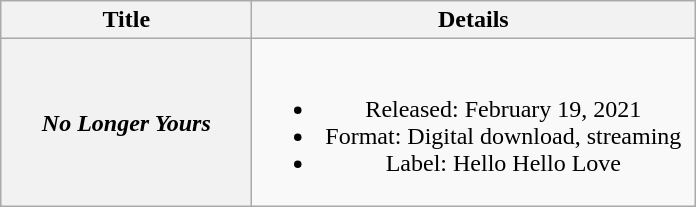<table class="wikitable plainrowheaders" style="text-align:center;">
<tr>
<th scope="col" style="width:10em;">Title</th>
<th scope="col" style="width:18em;">Details</th>
</tr>
<tr>
<th scope="row"><em>No Longer Yours</em></th>
<td><br><ul><li>Released: February 19, 2021</li><li>Format: Digital download, streaming</li><li>Label: Hello Hello Love</li></ul></td>
</tr>
</table>
